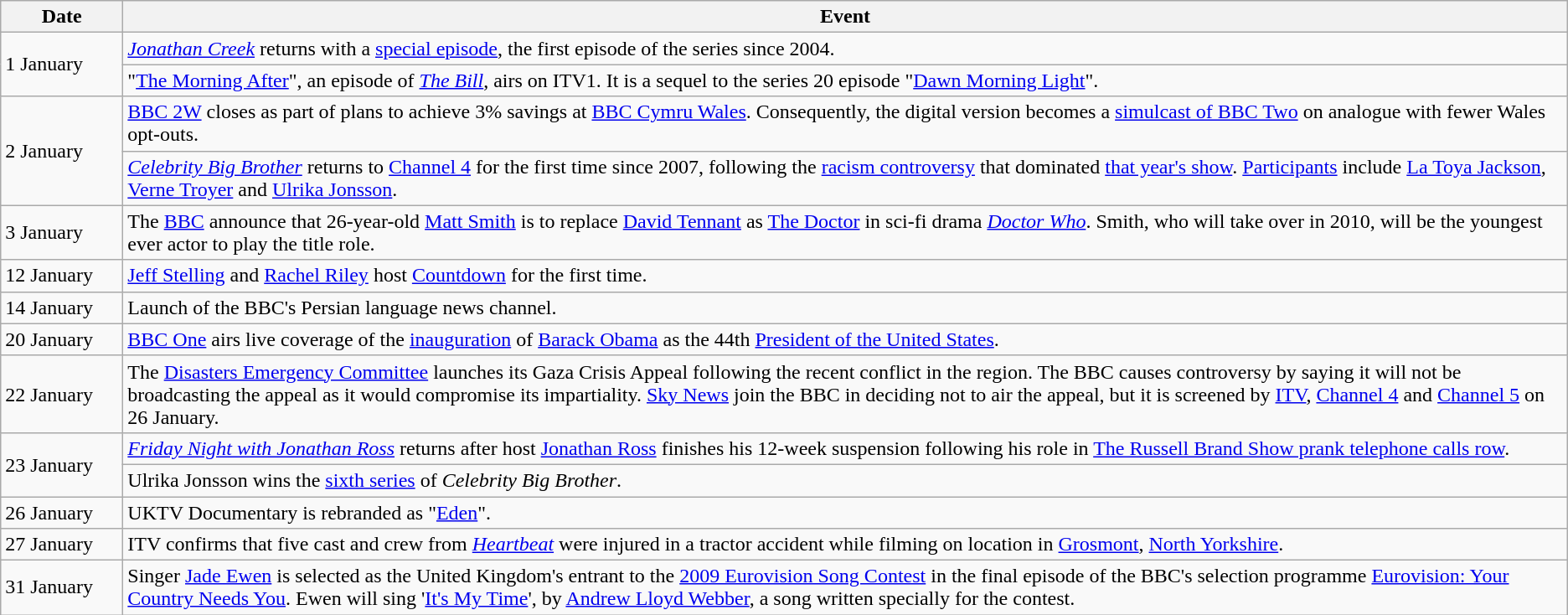<table class="wikitable">
<tr>
<th width=90>Date</th>
<th>Event</th>
</tr>
<tr>
<td rowspan=2>1 January</td>
<td><em><a href='#'>Jonathan Creek</a></em> returns with a <a href='#'>special episode</a>, the first episode of the series since 2004.</td>
</tr>
<tr>
<td>"<a href='#'>The Morning After</a>", an episode of <em><a href='#'>The Bill</a></em>, airs on ITV1. It is a sequel to the series 20 episode "<a href='#'>Dawn Morning Light</a>".</td>
</tr>
<tr>
<td rowspan=2>2 January</td>
<td><a href='#'>BBC 2W</a> closes as part of plans to achieve 3% savings at <a href='#'>BBC Cymru Wales</a>. Consequently, the digital version becomes a <a href='#'>simulcast of BBC Two</a> on analogue with fewer Wales opt-outs.</td>
</tr>
<tr>
<td><em><a href='#'>Celebrity Big Brother</a></em> returns to <a href='#'>Channel 4</a> for the first time since 2007, following the <a href='#'>racism controversy</a> that dominated <a href='#'>that year's show</a>. <a href='#'>Participants</a> include <a href='#'>La Toya Jackson</a>, <a href='#'>Verne Troyer</a> and <a href='#'>Ulrika Jonsson</a>.</td>
</tr>
<tr>
<td>3 January</td>
<td>The <a href='#'>BBC</a> announce that 26-year-old <a href='#'>Matt Smith</a> is to replace <a href='#'>David Tennant</a> as <a href='#'>The Doctor</a> in sci-fi drama <em><a href='#'>Doctor Who</a></em>. Smith, who will take over in 2010, will be the youngest ever actor to play the title role.</td>
</tr>
<tr>
<td>12 January</td>
<td><a href='#'>Jeff Stelling</a> and <a href='#'>Rachel Riley</a> host <a href='#'>Countdown</a> for the first time.</td>
</tr>
<tr>
<td>14 January</td>
<td>Launch of the BBC's Persian language news channel.</td>
</tr>
<tr>
<td>20 January</td>
<td><a href='#'>BBC One</a> airs live coverage of the <a href='#'>inauguration</a> of <a href='#'>Barack Obama</a> as the 44th <a href='#'>President of the United States</a>.</td>
</tr>
<tr>
<td>22 January</td>
<td>The <a href='#'>Disasters Emergency Committee</a> launches its Gaza Crisis Appeal following the recent conflict in the region. The BBC causes controversy by saying it will not be broadcasting the appeal as it would compromise its impartiality. <a href='#'>Sky News</a> join the BBC in deciding not to air the appeal, but it is screened by <a href='#'>ITV</a>, <a href='#'>Channel 4</a> and <a href='#'>Channel 5</a> on 26 January.</td>
</tr>
<tr>
<td rowspan=2>23 January</td>
<td><em><a href='#'>Friday Night with Jonathan Ross</a></em> returns after host <a href='#'>Jonathan Ross</a> finishes his 12-week suspension following his role in <a href='#'>The Russell Brand Show prank telephone calls row</a>.</td>
</tr>
<tr>
<td>Ulrika Jonsson wins the <a href='#'>sixth series</a> of <em>Celebrity Big Brother</em>.</td>
</tr>
<tr>
<td>26 January</td>
<td>UKTV Documentary is rebranded as "<a href='#'>Eden</a>".</td>
</tr>
<tr>
<td>27 January</td>
<td>ITV confirms that five cast and crew from <em><a href='#'>Heartbeat</a></em> were injured in a tractor accident while filming on location in <a href='#'>Grosmont</a>, <a href='#'>North Yorkshire</a>.</td>
</tr>
<tr>
<td>31 January</td>
<td>Singer <a href='#'>Jade Ewen</a> is selected as the United Kingdom's entrant to the <a href='#'>2009 Eurovision Song Contest</a> in the final episode of the BBC's selection programme <a href='#'>Eurovision: Your Country Needs You</a>. Ewen will sing '<a href='#'>It's My Time</a>', by <a href='#'>Andrew Lloyd Webber</a>, a song written specially for the contest.</td>
</tr>
</table>
